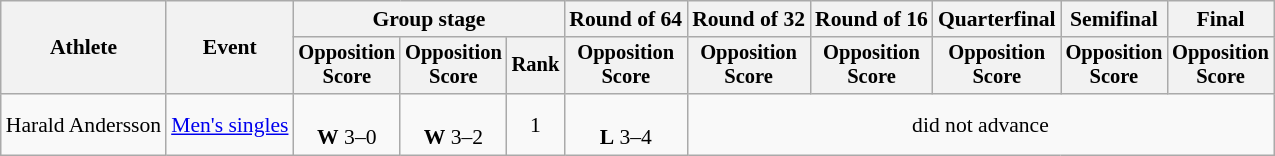<table class="wikitable" style="font-size:90%">
<tr>
<th rowspan=2>Athlete</th>
<th rowspan=2>Event</th>
<th colspan=3>Group stage</th>
<th>Round of 64</th>
<th>Round of 32</th>
<th>Round of 16</th>
<th>Quarterfinal</th>
<th>Semifinal</th>
<th>Final</th>
</tr>
<tr style="font-size:95%">
<th>Opposition<br>Score</th>
<th>Opposition<br>Score</th>
<th>Rank</th>
<th>Opposition<br>Score</th>
<th>Opposition<br>Score</th>
<th>Opposition<br>Score</th>
<th>Opposition<br>Score</th>
<th>Opposition<br>Score</th>
<th>Opposition<br>Score</th>
</tr>
<tr align=center>
<td align=left>Harald Andersson</td>
<td align=left><a href='#'>Men's singles</a></td>
<td><br><strong>W</strong> 3–0</td>
<td><br><strong>W</strong> 3–2</td>
<td>1</td>
<td><br><strong>L</strong> 3–4</td>
<td colspan=5>did not advance</td>
</tr>
</table>
